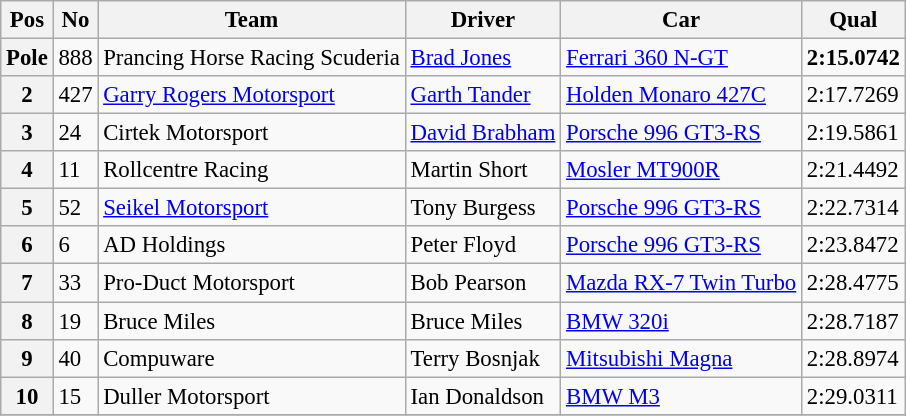<table class="wikitable sortable" style="font-size: 95%;">
<tr>
<th>Pos</th>
<th>No</th>
<th>Team</th>
<th>Driver</th>
<th>Car</th>
<th>Qual</th>
</tr>
<tr>
<th>Pole</th>
<td>888</td>
<td> Prancing Horse Racing Scuderia</td>
<td> <a href='#'>Brad Jones</a></td>
<td><a href='#'>Ferrari 360 N-GT</a></td>
<td><strong>2:15.0742</strong></td>
</tr>
<tr>
<th>2</th>
<td>427</td>
<td> <a href='#'>Garry Rogers Motorsport</a></td>
<td> <a href='#'>Garth Tander</a></td>
<td><a href='#'>Holden Monaro 427C</a></td>
<td>2:17.7269</td>
</tr>
<tr>
<th>3</th>
<td>24</td>
<td> Cirtek Motorsport</td>
<td> <a href='#'>David Brabham</a></td>
<td><a href='#'>Porsche 996 GT3-RS</a></td>
<td>2:19.5861</td>
</tr>
<tr>
<th>4</th>
<td>11</td>
<td> Rollcentre Racing</td>
<td> Martin Short</td>
<td><a href='#'>Mosler MT900R</a></td>
<td>2:21.4492</td>
</tr>
<tr>
<th>5</th>
<td>52</td>
<td> <a href='#'>Seikel Motorsport</a></td>
<td> Tony Burgess</td>
<td><a href='#'>Porsche 996 GT3-RS</a></td>
<td>2:22.7314</td>
</tr>
<tr>
<th>6</th>
<td>6</td>
<td> AD Holdings</td>
<td> Peter Floyd</td>
<td><a href='#'>Porsche 996 GT3-RS</a></td>
<td>2:23.8472</td>
</tr>
<tr>
<th>7</th>
<td>33</td>
<td> Pro-Duct Motorsport</td>
<td> Bob Pearson</td>
<td><a href='#'>Mazda RX-7 Twin Turbo</a></td>
<td>2:28.4775</td>
</tr>
<tr>
<th>8</th>
<td>19</td>
<td> Bruce Miles</td>
<td> Bruce Miles</td>
<td><a href='#'>BMW 320i</a></td>
<td>2:28.7187</td>
</tr>
<tr>
<th>9</th>
<td>40</td>
<td> Compuware</td>
<td> Terry Bosnjak</td>
<td><a href='#'>Mitsubishi Magna</a></td>
<td>2:28.8974</td>
</tr>
<tr>
<th>10</th>
<td>15</td>
<td> Duller Motorsport</td>
<td> Ian Donaldson</td>
<td><a href='#'>BMW M3</a></td>
<td>2:29.0311</td>
</tr>
<tr>
</tr>
</table>
